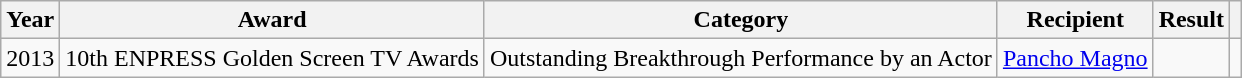<table class="wikitable">
<tr>
<th>Year</th>
<th>Award</th>
<th>Category</th>
<th>Recipient</th>
<th>Result</th>
<th></th>
</tr>
<tr>
<td>2013</td>
<td>10th ENPRESS Golden Screen TV Awards</td>
<td>Outstanding Breakthrough Performance by an Actor</td>
<td><a href='#'>Pancho Magno</a></td>
<td></td>
<td></td>
</tr>
</table>
